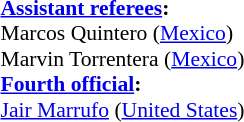<table width=50% style="font-size: 90%">
<tr>
<td><br><strong><a href='#'>Assistant referees</a>:</strong>
<br>Marcos Quintero (<a href='#'>Mexico</a>)
<br>Marvin Torrentera (<a href='#'>Mexico</a>)
<br><strong><a href='#'>Fourth official</a>:</strong>
<br><a href='#'>Jair Marrufo</a> (<a href='#'>United States</a>)</td>
</tr>
</table>
